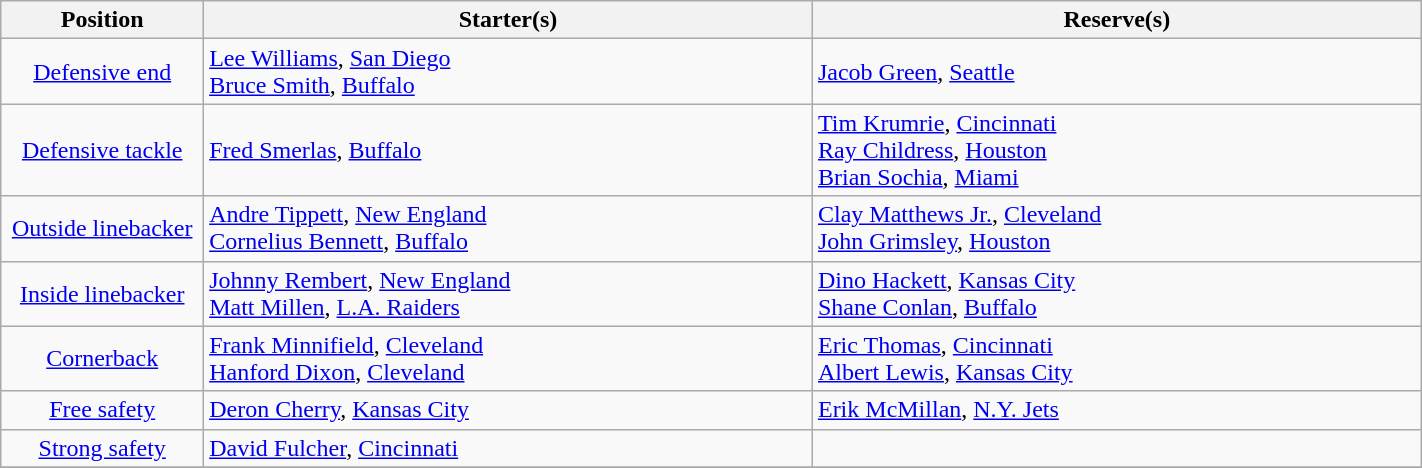<table class="wikitable" width=75%>
<tr>
<th width=10%>Position</th>
<th width=30%>Starter(s)</th>
<th width=30%>Reserve(s)</th>
</tr>
<tr>
<td align=center><a href='#'>Defensive end</a></td>
<td> <a href='#'>Lee Williams</a>, <a href='#'>San Diego</a><br> <a href='#'>Bruce Smith</a>, <a href='#'>Buffalo</a></td>
<td> <a href='#'>Jacob Green</a>, <a href='#'>Seattle</a></td>
</tr>
<tr>
<td align=center><a href='#'>Defensive tackle</a></td>
<td> <a href='#'>Fred Smerlas</a>, <a href='#'>Buffalo</a></td>
<td> <a href='#'>Tim Krumrie</a>, <a href='#'>Cincinnati</a><br> <a href='#'>Ray Childress</a>, <a href='#'>Houston</a><br> <a href='#'>Brian Sochia</a>, <a href='#'>Miami</a></td>
</tr>
<tr>
<td align=center><a href='#'>Outside linebacker</a></td>
<td> <a href='#'>Andre Tippett</a>, <a href='#'>New England</a><br> <a href='#'>Cornelius Bennett</a>, <a href='#'>Buffalo</a></td>
<td> <a href='#'>Clay Matthews Jr.</a>, <a href='#'>Cleveland</a><br> <a href='#'>John Grimsley</a>, <a href='#'>Houston</a></td>
</tr>
<tr>
<td align=center><a href='#'>Inside linebacker</a></td>
<td> <a href='#'>Johnny Rembert</a>, <a href='#'>New England</a><br> <a href='#'>Matt Millen</a>, <a href='#'>L.A. Raiders</a></td>
<td> <a href='#'>Dino Hackett</a>, <a href='#'>Kansas City</a><br> <a href='#'>Shane Conlan</a>, <a href='#'>Buffalo</a></td>
</tr>
<tr>
<td align=center><a href='#'>Cornerback</a></td>
<td> <a href='#'>Frank Minnifield</a>, <a href='#'>Cleveland</a><br> <a href='#'>Hanford Dixon</a>, <a href='#'>Cleveland</a></td>
<td> <a href='#'>Eric Thomas</a>, <a href='#'>Cincinnati</a><br> <a href='#'>Albert Lewis</a>, <a href='#'>Kansas City</a></td>
</tr>
<tr>
<td align=center><a href='#'>Free safety</a></td>
<td> <a href='#'>Deron Cherry</a>, <a href='#'>Kansas City</a></td>
<td> <a href='#'>Erik McMillan</a>, <a href='#'>N.Y. Jets</a></td>
</tr>
<tr>
<td align=center><a href='#'>Strong safety</a></td>
<td> <a href='#'>David Fulcher</a>, <a href='#'>Cincinnati</a></td>
<td></td>
</tr>
<tr>
</tr>
</table>
